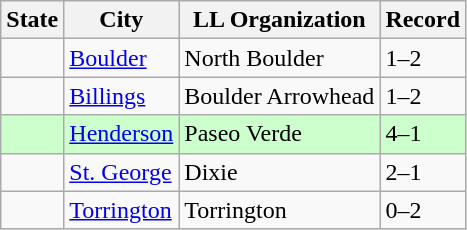<table class="wikitable">
<tr>
<th>State</th>
<th>City</th>
<th>LL Organization</th>
<th>Record</th>
</tr>
<tr>
<td><strong></strong></td>
<td><a href='#'>Boulder</a></td>
<td>North Boulder</td>
<td>1–2</td>
</tr>
<tr>
<td><strong></strong></td>
<td><a href='#'>Billings</a></td>
<td>Boulder Arrowhead</td>
<td>1–2</td>
</tr>
<tr bgcolor="#ccffcc">
<td><strong></strong></td>
<td><a href='#'>Henderson</a></td>
<td>Paseo Verde</td>
<td>4–1</td>
</tr>
<tr>
<td><strong></strong></td>
<td><a href='#'>St. George</a></td>
<td>Dixie</td>
<td>2–1</td>
</tr>
<tr>
<td><strong></strong></td>
<td><a href='#'>Torrington</a></td>
<td>Torrington</td>
<td>0–2</td>
</tr>
</table>
